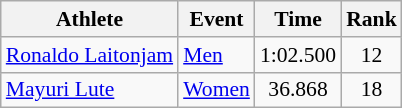<table class="wikitable" style="font-size:90%;text-align:center;">
<tr>
<th>Athlete</th>
<th>Event</th>
<th>Time</th>
<th>Rank</th>
</tr>
<tr>
<td align=left><a href='#'>Ronaldo Laitonjam</a></td>
<td align=left><a href='#'>Men</a></td>
<td>1:02.500</td>
<td>12</td>
</tr>
<tr>
<td align=left><a href='#'>Mayuri Lute</a></td>
<td align=left><a href='#'>Women</a></td>
<td>36.868</td>
<td>18</td>
</tr>
</table>
